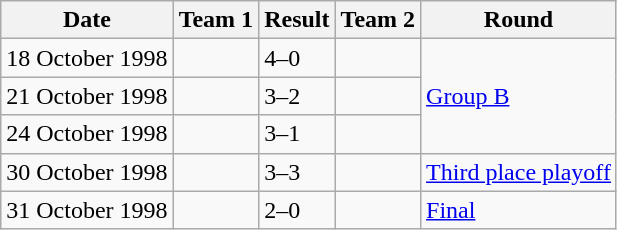<table class="wikitable" style="text-align: left;">
<tr>
<th>Date</th>
<th>Team 1</th>
<th>Result</th>
<th>Team 2</th>
<th>Round</th>
</tr>
<tr>
<td>18 October 1998</td>
<td></td>
<td>4–0</td>
<td></td>
<td rowspan=3><a href='#'>Group B</a></td>
</tr>
<tr>
<td>21 October 1998</td>
<td></td>
<td>3–2</td>
<td></td>
</tr>
<tr>
<td>24 October 1998</td>
<td></td>
<td>3–1</td>
<td></td>
</tr>
<tr>
<td>30 October 1998</td>
<td></td>
<td>3–3  </td>
<td></td>
<td><a href='#'>Third place playoff</a></td>
</tr>
<tr>
<td>31 October 1998</td>
<td></td>
<td>2–0</td>
<td></td>
<td><a href='#'>Final</a></td>
</tr>
</table>
